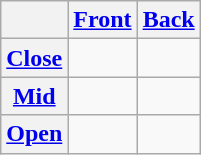<table class=wikitable style=text-align:center>
<tr>
<th></th>
<th><a href='#'>Front</a></th>
<th><a href='#'>Back</a></th>
</tr>
<tr>
<th><a href='#'>Close</a></th>
<td></td>
<td></td>
</tr>
<tr>
<th><a href='#'>Mid</a></th>
<td></td>
<td></td>
</tr>
<tr>
<th><a href='#'>Open</a></th>
<td></td>
<td></td>
</tr>
</table>
